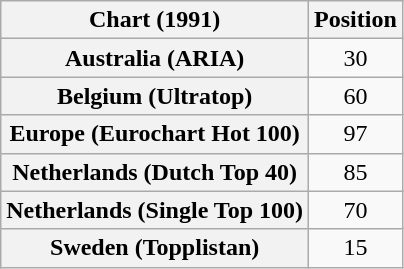<table class="wikitable sortable plainrowheaders" style="text-align:center">
<tr>
<th>Chart (1991)</th>
<th>Position</th>
</tr>
<tr>
<th scope="row">Australia (ARIA)</th>
<td>30</td>
</tr>
<tr>
<th scope="row">Belgium (Ultratop)</th>
<td>60</td>
</tr>
<tr>
<th scope="row">Europe (Eurochart Hot 100)</th>
<td>97</td>
</tr>
<tr>
<th scope="row">Netherlands (Dutch Top 40)</th>
<td>85</td>
</tr>
<tr>
<th scope="row">Netherlands (Single Top 100)</th>
<td>70</td>
</tr>
<tr>
<th scope="row">Sweden (Topplistan)</th>
<td>15</td>
</tr>
</table>
